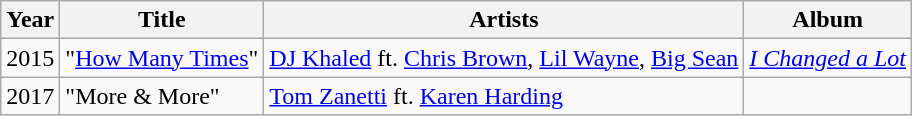<table class="wikitable sortable">
<tr>
<th>Year</th>
<th>Title</th>
<th>Artists</th>
<th>Album</th>
</tr>
<tr>
<td>2015</td>
<td>"<a href='#'>How Many Times</a>"</td>
<td><a href='#'>DJ Khaled</a> ft. <a href='#'>Chris Brown</a>, <a href='#'>Lil Wayne</a>, <a href='#'>Big Sean</a></td>
<td><em><a href='#'>I Changed a Lot</a></em></td>
</tr>
<tr>
<td>2017</td>
<td>"More & More"</td>
<td><a href='#'>Tom Zanetti</a> ft. <a href='#'>Karen Harding</a></td>
<td></td>
</tr>
</table>
